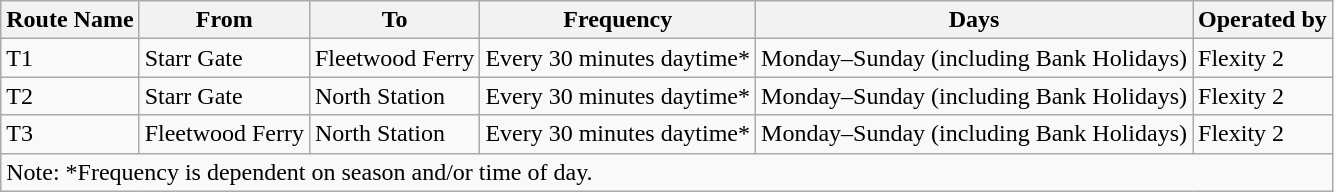<table class="wikitable">
<tr>
<th>Route Name</th>
<th>From</th>
<th>To</th>
<th>Frequency</th>
<th>Days</th>
<th>Operated by</th>
</tr>
<tr>
<td>T1</td>
<td>Starr Gate</td>
<td>Fleetwood Ferry</td>
<td>Every 30 minutes daytime*</td>
<td>Monday–Sunday (including Bank Holidays)</td>
<td>Flexity 2</td>
</tr>
<tr>
<td>T2</td>
<td>Starr Gate</td>
<td>North Station</td>
<td>Every 30 minutes daytime*</td>
<td>Monday–Sunday (including Bank Holidays)</td>
<td>Flexity 2</td>
</tr>
<tr>
<td>T3</td>
<td>Fleetwood Ferry</td>
<td>North Station</td>
<td>Every 30 minutes daytime*</td>
<td>Monday–Sunday (including Bank Holidays)</td>
<td>Flexity 2</td>
</tr>
<tr>
<td colspan=6>Note: *Frequency is dependent on season and/or time of day.</td>
</tr>
</table>
